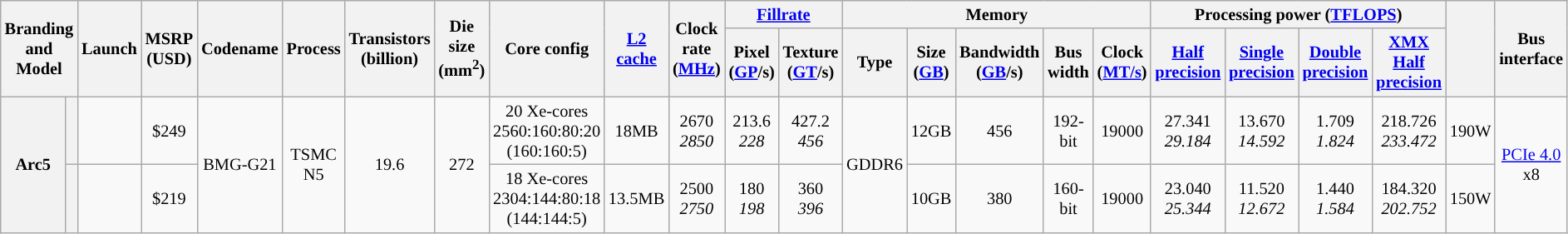<table class="wikitable" style="text-align: center; font-size: 85%;">
<tr>
<th colspan="2" rowspan="2">Branding and Model</th>
<th rowspan="2">Launch</th>
<th rowspan="2">MSRP<br>(USD)</th>
<th rowspan="2">Codename</th>
<th rowspan="2">Process</th>
<th rowspan="2">Transistors (billion)</th>
<th rowspan="2">Die size<br>(mm<sup>2</sup>)</th>
<th rowspan="2">Core config</th>
<th rowspan="2"><a href='#'>L2 cache</a></th>
<th rowspan="2">Clock rate <br> (<a href='#'>MHz</a>)</th>
<th colspan="2"><a href='#'>Fillrate</a></th>
<th colspan="5">Memory</th>
<th colspan="4">Processing power (<a href='#'>TFLOPS</a>)</th>
<th rowspan="2"></th>
<th rowspan="2">Bus <br>interface</th>
</tr>
<tr>
<th>Pixel <br> (<a href='#'>GP</a>/s)</th>
<th>Texture <br> (<a href='#'>GT</a>/s)</th>
<th>Type</th>
<th>Size (<a href='#'>GB</a>)</th>
<th>Bandwidth <br> (<a href='#'>GB</a>/s)</th>
<th>Bus width</th>
<th>Clock <br> (<a href='#'>MT/s</a>)</th>
<th><a href='#'>Half <br> precision</a></th>
<th><a href='#'>Single <br> precision</a></th>
<th><a href='#'>Double <br> precision</a></th>
<th><a href='#'>XMX Half <br> precision</a></th>
</tr>
<tr>
<th rowspan="2">Arc5</th>
<th style="text-align: left"></th>
<td></td>
<td>$249</td>
<td rowspan="2">BMG-G21</td>
<td rowspan="2">TSMC N5</td>
<td rowspan="2">19.6</td>
<td rowspan="2">272</td>
<td>20 Xe-cores <br> 2560:160:80:20 <br> (160:160:5)</td>
<td>18MB</td>
<td>2670 <br> <em>2850</em></td>
<td>213.6<br><em>228</em></td>
<td>427.2<br><em>456</em></td>
<td rowspan="2">GDDR6</td>
<td>12GB</td>
<td>456</td>
<td>192-bit</td>
<td>19000</td>
<td>27.341<br><em>29.184</em></td>
<td>13.670<br><em>14.592</em></td>
<td>1.709<br><em>1.824</em></td>
<td>218.726<br><em>233.472</em></td>
<td>190W</td>
<td rowspan="2"><a href='#'>PCIe 4.0</a> x8</td>
</tr>
<tr>
<th style="text-align: left"><br></th>
<td></td>
<td>$219</td>
<td>18 Xe-cores <br> 2304:144:80:18 <br> (144:144:5)</td>
<td>13.5MB</td>
<td>2500 <br> <em>2750</em></td>
<td>180<br><em>198</em></td>
<td>360<br><em>396</em></td>
<td>10GB</td>
<td>380</td>
<td>160-bit</td>
<td>19000</td>
<td>23.040<br><em>25.344</em></td>
<td>11.520<br><em>12.672</em></td>
<td>1.440<br><em>1.584</em></td>
<td>184.320<br><em>202.752</em></td>
<td>150W</td>
</tr>
</table>
